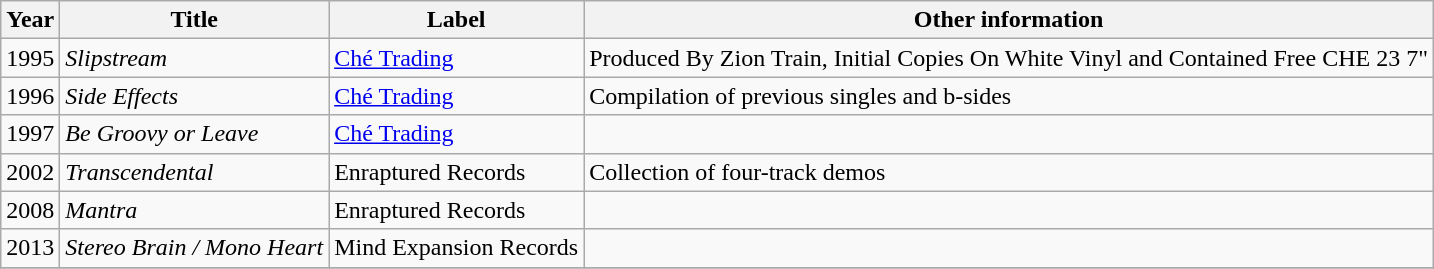<table class="wikitable">
<tr>
<th>Year</th>
<th>Title</th>
<th>Label</th>
<th>Other information</th>
</tr>
<tr>
<td>1995</td>
<td><em>Slipstream</em></td>
<td><a href='#'>Ché Trading</a></td>
<td>Produced By Zion Train, Initial Copies On White Vinyl and Contained Free CHE 23 7"</td>
</tr>
<tr>
<td>1996</td>
<td><em>Side Effects</em></td>
<td><a href='#'>Ché Trading</a></td>
<td>Compilation of previous singles and b-sides</td>
</tr>
<tr>
<td>1997</td>
<td><em>Be Groovy or Leave</em></td>
<td><a href='#'>Ché Trading</a></td>
</tr>
<tr>
<td>2002</td>
<td><em>Transcendental</em></td>
<td>Enraptured Records</td>
<td>Collection of four-track demos</td>
</tr>
<tr>
<td>2008</td>
<td><em>Mantra</em></td>
<td>Enraptured Records</td>
<td></td>
</tr>
<tr>
<td>2013</td>
<td><em>Stereo Brain / Mono Heart</em></td>
<td>Mind Expansion Records</td>
<td></td>
</tr>
<tr>
</tr>
</table>
